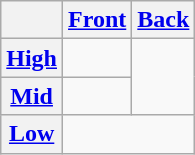<table class="wikitable" style="text-align: center">
<tr>
<th></th>
<th><a href='#'>Front</a></th>
<th><a href='#'>Back</a></th>
</tr>
<tr>
<th><a href='#'>High</a></th>
<td></td>
<td rowspan="2"></td>
</tr>
<tr>
<th><a href='#'>Mid</a></th>
<td> </td>
</tr>
<tr>
<th><a href='#'>Low</a></th>
<td colspan="2"></td>
</tr>
</table>
